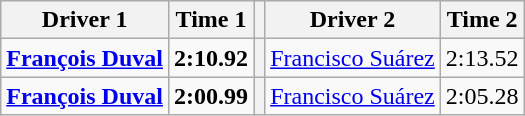<table class="wikitable">
<tr>
<th>Driver 1</th>
<th>Time 1</th>
<th></th>
<th>Driver 2</th>
<th>Time 2</th>
</tr>
<tr>
<td><strong> <a href='#'>François Duval</a></strong></td>
<td><strong>2:10.92</strong></td>
<th></th>
<td> <a href='#'>Francisco Suárez</a></td>
<td>2:13.52</td>
</tr>
<tr>
<td><strong> <a href='#'>François Duval</a></strong></td>
<td><strong>2:00.99</strong></td>
<th></th>
<td> <a href='#'>Francisco Suárez</a></td>
<td>2:05.28</td>
</tr>
</table>
